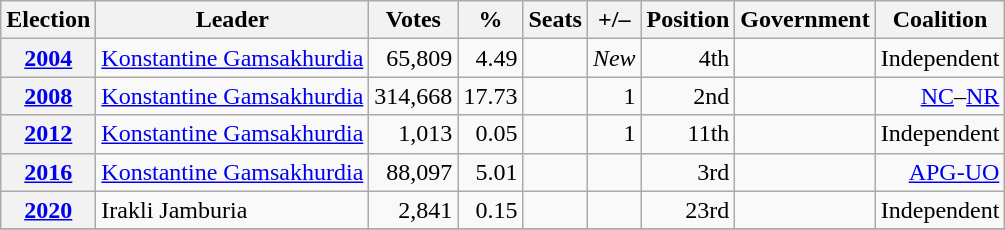<table class="wikitable" style="text-align: right;">
<tr>
<th>Election</th>
<th>Leader</th>
<th>Votes</th>
<th>%</th>
<th>Seats</th>
<th>+/–</th>
<th>Position</th>
<th>Government</th>
<th>Coalition</th>
</tr>
<tr>
<th><a href='#'>2004</a></th>
<td align="left"><a href='#'>Konstantine Gamsakhurdia</a></td>
<td>65,809</td>
<td>4.49</td>
<td></td>
<td><em>New</em></td>
<td>4th</td>
<td></td>
<td>Independent</td>
</tr>
<tr>
<th><a href='#'>2008</a></th>
<td align="left"><a href='#'>Konstantine Gamsakhurdia</a></td>
<td>314,668</td>
<td>17.73</td>
<td></td>
<td> 1</td>
<td>2nd</td>
<td></td>
<td><a href='#'>NC</a>–<a href='#'>NR</a></td>
</tr>
<tr>
<th><a href='#'>2012</a></th>
<td align="left"><a href='#'>Konstantine Gamsakhurdia</a></td>
<td>1,013</td>
<td>0.05</td>
<td></td>
<td> 1</td>
<td>11th</td>
<td></td>
<td>Independent</td>
</tr>
<tr>
<th><a href='#'>2016</a></th>
<td align="left"><a href='#'>Konstantine Gamsakhurdia</a></td>
<td>88,097</td>
<td>5.01</td>
<td></td>
<td></td>
<td>3rd</td>
<td></td>
<td><a href='#'>APG-UO</a></td>
</tr>
<tr>
<th><a href='#'>2020</a></th>
<td align="left">Irakli Jamburia</td>
<td>2,841</td>
<td>0.15</td>
<td></td>
<td></td>
<td>23rd</td>
<td></td>
<td>Independent</td>
</tr>
<tr>
</tr>
</table>
